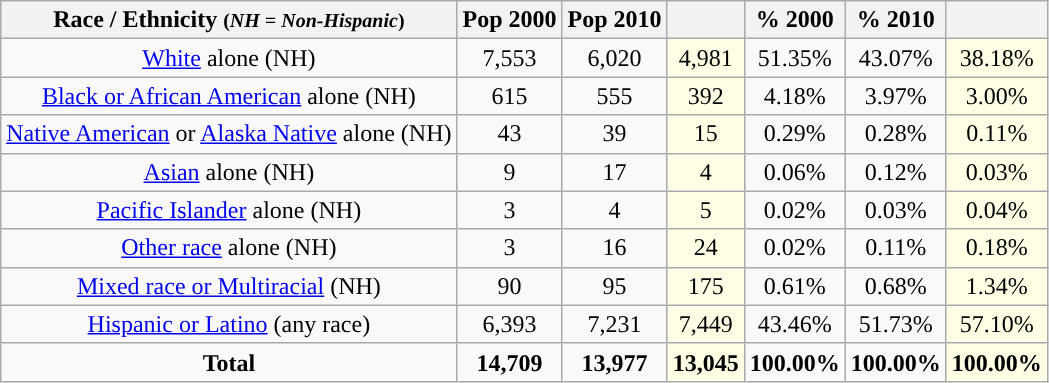<table class="wikitable" style="text-align:center;">
<tr>
<th>Race / Ethnicity <small>(<em>NH = Non-Hispanic</em>)</small></th>
<th>Pop 2000</th>
<th>Pop 2010</th>
<th></th>
<th>% 2000</th>
<th>% 2010</th>
<th></th>
</tr>
<tr>
<td><a href='#'>White</a> alone (NH)</td>
<td>7,553</td>
<td>6,020</td>
<td style='background: #ffffe6;'>4,981</td>
<td>51.35%</td>
<td>43.07%</td>
<td style='background: #ffffe6;'>38.18%</td>
</tr>
<tr>
<td><a href='#'>Black or African American</a> alone (NH)</td>
<td>615</td>
<td>555</td>
<td style='background: #ffffe6;'>392</td>
<td>4.18%</td>
<td>3.97%</td>
<td style='background: #ffffe6;'>3.00%</td>
</tr>
<tr>
<td><a href='#'>Native American</a> or <a href='#'>Alaska Native</a> alone (NH)</td>
<td>43</td>
<td>39</td>
<td style='background: #ffffe6;'>15</td>
<td>0.29%</td>
<td>0.28%</td>
<td style='background: #ffffe6;'>0.11%</td>
</tr>
<tr>
<td><a href='#'>Asian</a> alone (NH)</td>
<td>9</td>
<td>17</td>
<td style='background: #ffffe6;'>4</td>
<td>0.06%</td>
<td>0.12%</td>
<td style='background: #ffffe6;'>0.03%</td>
</tr>
<tr>
<td><a href='#'>Pacific Islander</a> alone (NH)</td>
<td>3</td>
<td>4</td>
<td style='background: #ffffe6;'>5</td>
<td>0.02%</td>
<td>0.03%</td>
<td style='background: #ffffe6;'>0.04%</td>
</tr>
<tr>
<td><a href='#'>Other race</a> alone (NH)</td>
<td>3</td>
<td>16</td>
<td style='background: #ffffe6;'>24</td>
<td>0.02%</td>
<td>0.11%</td>
<td style='background: #ffffe6;'>0.18%</td>
</tr>
<tr>
<td><a href='#'>Mixed race or Multiracial</a> (NH)</td>
<td>90</td>
<td>95</td>
<td style='background: #ffffe6;'>175</td>
<td>0.61%</td>
<td>0.68%</td>
<td style='background: #ffffe6;'>1.34%</td>
</tr>
<tr>
<td><a href='#'>Hispanic or Latino</a> (any race)</td>
<td>6,393</td>
<td>7,231</td>
<td style='background: #ffffe6;'>7,449</td>
<td>43.46%</td>
<td>51.73%</td>
<td style='background: #ffffe6;'>57.10%</td>
</tr>
<tr>
<td><strong>Total</strong></td>
<td><strong>14,709</strong></td>
<td><strong>13,977</strong></td>
<td style='background: #ffffe6;'><strong>13,045</strong></td>
<td><strong>100.00%</strong></td>
<td><strong>100.00%</strong></td>
<td style='background: #ffffe6;'><strong>100.00%</strong></td>
</tr>
</table>
